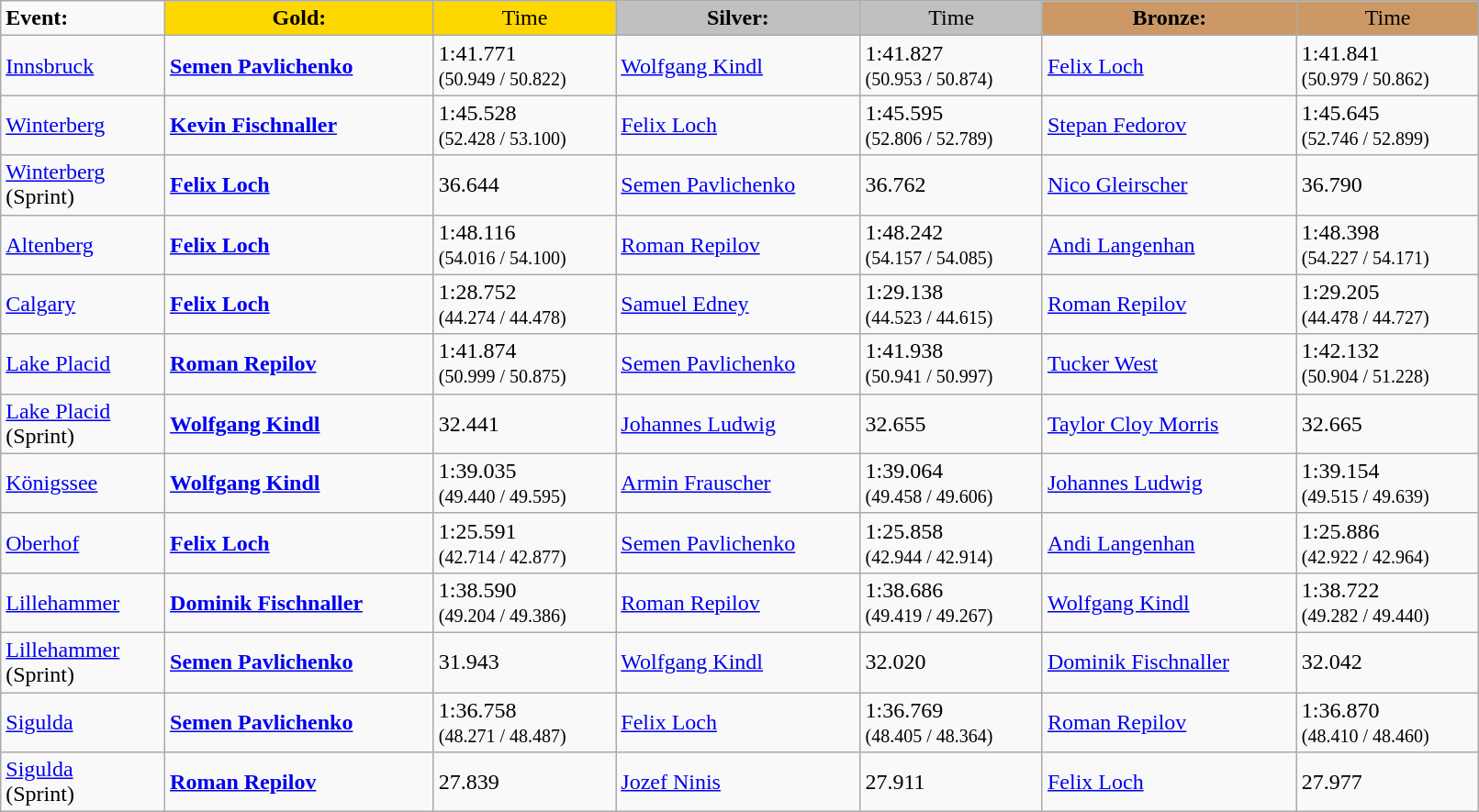<table class="wikitable" style="width:85%;">
<tr>
<td><strong>Event:</strong></td>
<td !  style="text-align:center; background:gold;"><strong>Gold:</strong></td>
<td !  style="text-align:center; background:gold;">Time</td>
<td !  style="text-align:center; background:silver;"><strong>Silver:</strong></td>
<td !  style="text-align:center; background:silver;">Time</td>
<td !  style="text-align:center; background:#c96;"><strong>Bronze:</strong></td>
<td !  style="text-align:center; background:#c96;">Time</td>
</tr>
<tr>
<td><a href='#'>Innsbruck</a></td>
<td><strong> <a href='#'>Semen Pavlichenko</a></strong></td>
<td>1:41.771<br><small>(50.949 / 50.822)</small></td>
<td> <a href='#'>Wolfgang Kindl</a></td>
<td>1:41.827<br><small>(50.953 / 50.874)</small></td>
<td> <a href='#'>Felix Loch</a></td>
<td>1:41.841<br><small>(50.979 / 50.862)</small></td>
</tr>
<tr>
<td><a href='#'>Winterberg</a></td>
<td><strong> <a href='#'>Kevin Fischnaller</a></strong></td>
<td>1:45.528<br><small>(52.428 / 53.100)</small></td>
<td> <a href='#'>Felix Loch</a></td>
<td>1:45.595<br><small>(52.806 / 52.789)</small></td>
<td> <a href='#'>Stepan Fedorov</a></td>
<td>1:45.645<br><small>(52.746 / 52.899)</small></td>
</tr>
<tr>
<td><a href='#'>Winterberg</a><br>(Sprint)</td>
<td><strong> <a href='#'>Felix Loch</a></strong></td>
<td>36.644</td>
<td> <a href='#'>Semen Pavlichenko</a></td>
<td>36.762</td>
<td> <a href='#'>Nico Gleirscher</a></td>
<td>36.790</td>
</tr>
<tr>
<td><a href='#'>Altenberg</a></td>
<td><strong> <a href='#'>Felix Loch</a></strong></td>
<td>1:48.116<br><small>(54.016 / 54.100)</small></td>
<td> <a href='#'>Roman Repilov</a></td>
<td>1:48.242<br><small>(54.157 / 54.085)</small></td>
<td> <a href='#'>Andi Langenhan</a></td>
<td>1:48.398<br><small>(54.227 / 54.171)</small></td>
</tr>
<tr>
<td><a href='#'>Calgary</a></td>
<td><strong> <a href='#'>Felix Loch</a></strong></td>
<td>1:28.752<br><small>(44.274 / 44.478)</small></td>
<td> <a href='#'>Samuel Edney</a></td>
<td>1:29.138<br><small>(44.523 / 44.615)</small></td>
<td> <a href='#'>Roman Repilov</a></td>
<td>1:29.205<br><small>(44.478 / 44.727)</small></td>
</tr>
<tr>
<td><a href='#'>Lake Placid</a></td>
<td><strong> <a href='#'>Roman Repilov</a></strong></td>
<td>1:41.874<br><small>(50.999 / 50.875)</small></td>
<td> <a href='#'>Semen Pavlichenko</a></td>
<td>1:41.938<br><small>(50.941 / 50.997)</small></td>
<td> <a href='#'>Tucker West</a></td>
<td>1:42.132<br><small>(50.904 / 51.228)</small></td>
</tr>
<tr>
<td><a href='#'>Lake Placid</a><br>(Sprint)</td>
<td><strong> <a href='#'>Wolfgang Kindl</a></strong></td>
<td>32.441</td>
<td> <a href='#'>Johannes Ludwig</a></td>
<td>32.655</td>
<td> <a href='#'>Taylor Cloy Morris</a></td>
<td>32.665</td>
</tr>
<tr>
<td><a href='#'>Königssee</a></td>
<td><strong> <a href='#'>Wolfgang Kindl</a></strong></td>
<td>1:39.035<br><small>(49.440 / 49.595)</small></td>
<td> <a href='#'>Armin Frauscher</a></td>
<td>1:39.064<br><small>(49.458 / 49.606)</small></td>
<td> <a href='#'>Johannes Ludwig</a></td>
<td>1:39.154<br><small>(49.515 / 49.639)</small></td>
</tr>
<tr>
<td><a href='#'>Oberhof</a></td>
<td><strong> <a href='#'>Felix Loch</a></strong></td>
<td>1:25.591<br><small>(42.714 / 42.877)</small></td>
<td> <a href='#'>Semen Pavlichenko</a></td>
<td>1:25.858<br><small>(42.944 / 42.914)</small></td>
<td> <a href='#'>Andi Langenhan</a></td>
<td>1:25.886<br><small>(42.922 / 42.964)</small></td>
</tr>
<tr>
<td><a href='#'>Lillehammer</a></td>
<td><strong> <a href='#'>Dominik Fischnaller</a></strong></td>
<td>1:38.590<br><small>(49.204 / 49.386)</small></td>
<td> <a href='#'>Roman Repilov</a></td>
<td>1:38.686<br><small>(49.419 / 49.267)</small></td>
<td> <a href='#'>Wolfgang Kindl</a></td>
<td>1:38.722<br><small>(49.282 / 49.440)</small></td>
</tr>
<tr>
<td><a href='#'>Lillehammer</a><br>(Sprint)</td>
<td> <strong><a href='#'>Semen Pavlichenko</a></strong></td>
<td>31.943</td>
<td> <a href='#'>Wolfgang Kindl</a></td>
<td>32.020</td>
<td> <a href='#'>Dominik Fischnaller</a></td>
<td>32.042</td>
</tr>
<tr>
<td><a href='#'>Sigulda</a></td>
<td><strong> <a href='#'>Semen Pavlichenko</a></strong></td>
<td>1:36.758<br><small>(48.271 / 48.487)</small></td>
<td> <a href='#'>Felix Loch</a></td>
<td>1:36.769<br><small>(48.405 / 48.364)</small></td>
<td> <a href='#'>Roman Repilov</a></td>
<td>1:36.870<br><small>(48.410 / 48.460)</small></td>
</tr>
<tr>
<td><a href='#'>Sigulda</a><br>(Sprint)</td>
<td> <strong><a href='#'>Roman Repilov</a></strong></td>
<td>27.839</td>
<td> <a href='#'>Jozef Ninis</a></td>
<td>27.911</td>
<td> <a href='#'>Felix Loch</a></td>
<td>27.977</td>
</tr>
</table>
